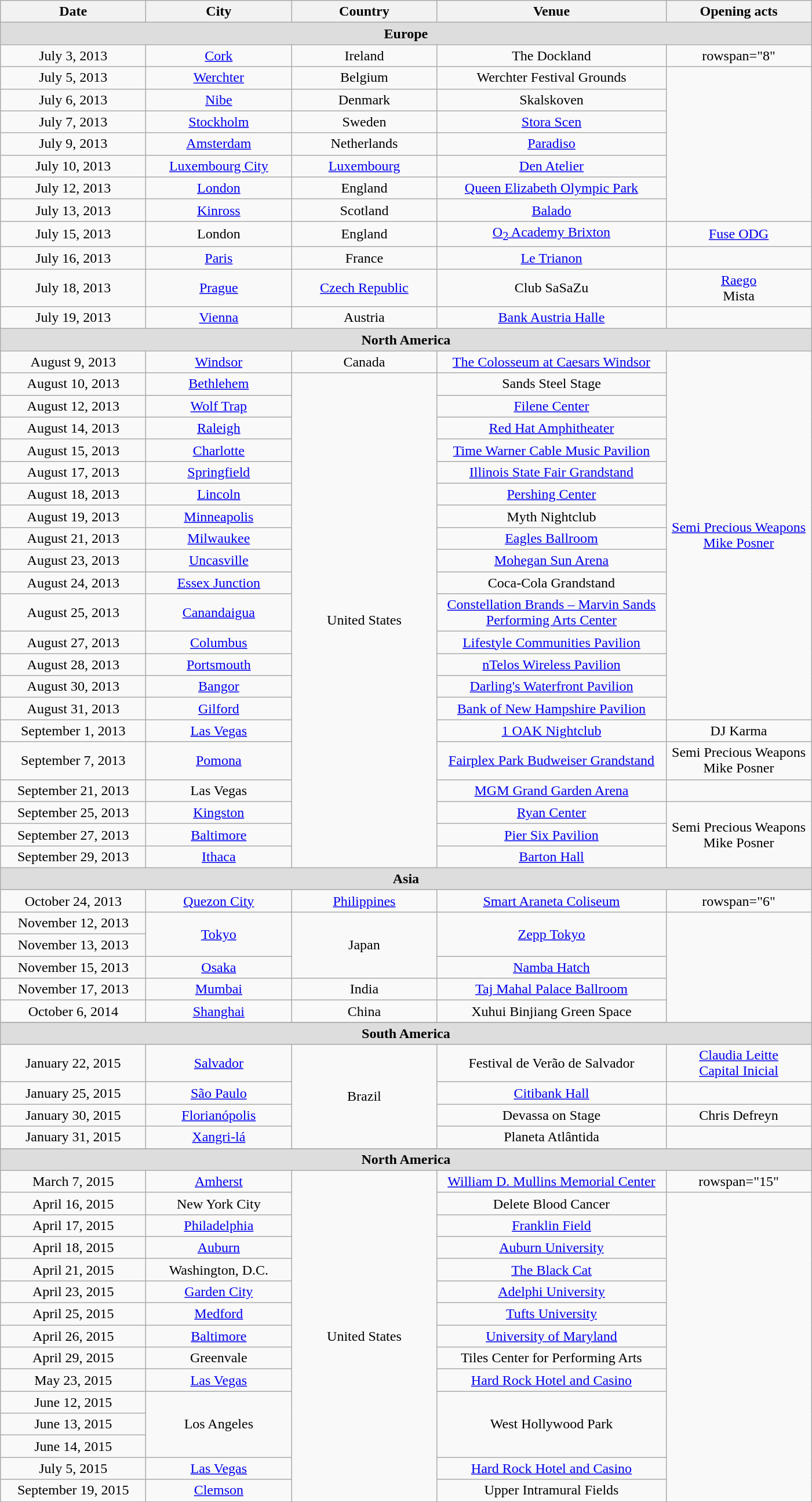<table class="wikitable" style="text-align:center;">
<tr>
<th scope="col" style="width:10em;">Date</th>
<th scope="col" style="width:10em;">City</th>
<th scope="col" style="width:10em;">Country</th>
<th scope="col" style="width:16em;">Venue</th>
<th scope="col" style="width:10em;">Opening acts</th>
</tr>
<tr style="background:#ddd;">
<td colspan="5" style="text-align:center;"><strong>Europe</strong></td>
</tr>
<tr>
<td>July 3, 2013</td>
<td><a href='#'>Cork</a></td>
<td>Ireland</td>
<td>The Dockland</td>
<td>rowspan="8" </td>
</tr>
<tr>
<td>July 5, 2013</td>
<td><a href='#'>Werchter</a></td>
<td>Belgium</td>
<td>Werchter Festival Grounds</td>
</tr>
<tr>
<td>July 6, 2013</td>
<td><a href='#'>Nibe</a></td>
<td>Denmark</td>
<td>Skalskoven</td>
</tr>
<tr>
<td>July 7, 2013</td>
<td><a href='#'>Stockholm</a></td>
<td>Sweden</td>
<td><a href='#'>Stora Scen</a></td>
</tr>
<tr>
<td>July 9, 2013</td>
<td><a href='#'>Amsterdam</a></td>
<td>Netherlands</td>
<td><a href='#'>Paradiso</a></td>
</tr>
<tr>
<td>July 10, 2013</td>
<td><a href='#'>Luxembourg City</a></td>
<td><a href='#'>Luxembourg</a></td>
<td><a href='#'>Den Atelier</a></td>
</tr>
<tr>
<td>July 12, 2013</td>
<td><a href='#'>London</a></td>
<td>England</td>
<td><a href='#'>Queen Elizabeth Olympic Park</a></td>
</tr>
<tr>
<td>July 13, 2013</td>
<td><a href='#'>Kinross</a></td>
<td>Scotland</td>
<td><a href='#'>Balado</a></td>
</tr>
<tr>
<td>July 15, 2013</td>
<td>London</td>
<td>England</td>
<td><a href='#'>O<sub>2</sub> Academy Brixton</a></td>
<td><a href='#'>Fuse ODG</a></td>
</tr>
<tr>
<td>July 16, 2013</td>
<td><a href='#'>Paris</a></td>
<td>France</td>
<td><a href='#'>Le Trianon</a></td>
<td></td>
</tr>
<tr>
<td>July 18, 2013</td>
<td><a href='#'>Prague</a></td>
<td><a href='#'>Czech Republic</a></td>
<td>Club SaSaZu</td>
<td><a href='#'>Raego</a><br>Mista</td>
</tr>
<tr>
<td>July 19, 2013</td>
<td><a href='#'>Vienna</a></td>
<td>Austria</td>
<td><a href='#'>Bank Austria Halle</a></td>
<td></td>
</tr>
<tr style="background:#ddd;">
<td colspan="5" style="text-align:center;"><strong>North America</strong></td>
</tr>
<tr>
<td>August 9, 2013</td>
<td><a href='#'>Windsor</a></td>
<td>Canada</td>
<td><a href='#'>The Colosseum at Caesars Windsor</a></td>
<td rowspan="16"><a href='#'>Semi Precious Weapons</a><br><a href='#'>Mike Posner</a></td>
</tr>
<tr>
<td>August 10, 2013</td>
<td><a href='#'>Bethlehem</a></td>
<td rowspan="21">United States</td>
<td>Sands Steel Stage</td>
</tr>
<tr>
<td>August 12, 2013</td>
<td><a href='#'>Wolf Trap</a></td>
<td><a href='#'>Filene Center</a></td>
</tr>
<tr>
<td>August 14, 2013</td>
<td><a href='#'>Raleigh</a></td>
<td><a href='#'>Red Hat Amphitheater</a></td>
</tr>
<tr>
<td>August 15, 2013</td>
<td><a href='#'>Charlotte</a></td>
<td><a href='#'>Time Warner Cable Music Pavilion</a></td>
</tr>
<tr>
<td>August 17, 2013</td>
<td><a href='#'>Springfield</a></td>
<td><a href='#'>Illinois State Fair Grandstand</a></td>
</tr>
<tr>
<td>August 18, 2013</td>
<td><a href='#'>Lincoln</a></td>
<td><a href='#'>Pershing Center</a></td>
</tr>
<tr>
<td>August 19, 2013</td>
<td><a href='#'>Minneapolis</a></td>
<td>Myth Nightclub</td>
</tr>
<tr>
<td>August 21, 2013</td>
<td><a href='#'>Milwaukee</a></td>
<td><a href='#'>Eagles Ballroom</a></td>
</tr>
<tr>
<td>August 23, 2013</td>
<td><a href='#'>Uncasville</a></td>
<td><a href='#'>Mohegan Sun Arena</a></td>
</tr>
<tr>
<td>August 24, 2013</td>
<td><a href='#'>Essex Junction</a></td>
<td>Coca-Cola Grandstand</td>
</tr>
<tr>
<td>August 25, 2013</td>
<td><a href='#'>Canandaigua</a></td>
<td><a href='#'>Constellation Brands – Marvin Sands Performing Arts Center</a></td>
</tr>
<tr>
<td>August 27, 2013</td>
<td><a href='#'>Columbus</a></td>
<td><a href='#'>Lifestyle Communities Pavilion</a></td>
</tr>
<tr>
<td>August 28, 2013</td>
<td><a href='#'>Portsmouth</a></td>
<td><a href='#'>nTelos Wireless Pavilion</a></td>
</tr>
<tr>
<td>August 30, 2013</td>
<td><a href='#'>Bangor</a></td>
<td><a href='#'>Darling's Waterfront Pavilion</a></td>
</tr>
<tr>
<td>August 31, 2013</td>
<td><a href='#'>Gilford</a></td>
<td><a href='#'>Bank of New Hampshire Pavilion</a></td>
</tr>
<tr>
<td>September 1, 2013</td>
<td><a href='#'>Las Vegas</a></td>
<td><a href='#'>1 OAK Nightclub</a></td>
<td>DJ Karma</td>
</tr>
<tr>
<td>September 7, 2013</td>
<td><a href='#'>Pomona</a></td>
<td><a href='#'>Fairplex Park Budweiser Grandstand</a></td>
<td>Semi Precious Weapons<br>Mike Posner</td>
</tr>
<tr>
<td>September 21, 2013</td>
<td>Las Vegas</td>
<td><a href='#'>MGM Grand Garden Arena</a></td>
<td></td>
</tr>
<tr>
<td>September 25, 2013</td>
<td><a href='#'>Kingston</a></td>
<td><a href='#'>Ryan Center</a></td>
<td rowspan="3">Semi Precious Weapons<br>Mike Posner</td>
</tr>
<tr>
<td>September 27, 2013</td>
<td><a href='#'>Baltimore</a></td>
<td><a href='#'>Pier Six Pavilion</a></td>
</tr>
<tr>
<td>September 29, 2013</td>
<td><a href='#'>Ithaca</a></td>
<td><a href='#'>Barton Hall</a></td>
</tr>
<tr style="background:#ddd;">
<td colspan="5" style="text-align:center;"><strong>Asia</strong></td>
</tr>
<tr>
<td>October 24, 2013</td>
<td><a href='#'>Quezon City</a></td>
<td><a href='#'>Philippines</a></td>
<td><a href='#'>Smart Araneta Coliseum</a></td>
<td>rowspan="6" </td>
</tr>
<tr>
<td>November 12, 2013</td>
<td rowspan="2"><a href='#'>Tokyo</a></td>
<td rowspan="3">Japan</td>
<td rowspan="2"><a href='#'>Zepp Tokyo</a></td>
</tr>
<tr>
<td>November 13, 2013</td>
</tr>
<tr>
<td>November 15, 2013</td>
<td><a href='#'>Osaka</a></td>
<td><a href='#'>Namba Hatch</a></td>
</tr>
<tr>
<td>November 17, 2013</td>
<td><a href='#'>Mumbai</a></td>
<td>India</td>
<td><a href='#'>Taj Mahal Palace Ballroom</a></td>
</tr>
<tr>
<td>October 6, 2014</td>
<td><a href='#'>Shanghai</a></td>
<td>China</td>
<td>Xuhui Binjiang Green Space</td>
</tr>
<tr>
</tr>
<tr style="background:#ddd;">
<td colspan="5" style="text-align:center;"><strong>South America</strong></td>
</tr>
<tr>
<td>January 22, 2015</td>
<td><a href='#'>Salvador</a></td>
<td rowspan="4">Brazil</td>
<td>Festival de Verão de Salvador</td>
<td><a href='#'>Claudia Leitte</a> <br> <a href='#'>Capital Inicial</a></td>
</tr>
<tr>
<td>January 25, 2015</td>
<td><a href='#'>São Paulo</a></td>
<td><a href='#'>Citibank Hall</a></td>
<td></td>
</tr>
<tr>
<td>January 30, 2015</td>
<td><a href='#'>Florianópolis</a></td>
<td>Devassa on Stage</td>
<td>Chris Defreyn</td>
</tr>
<tr>
<td>January 31, 2015</td>
<td><a href='#'>Xangri-lá</a></td>
<td>Planeta Atlântida</td>
<td></td>
</tr>
<tr>
</tr>
<tr style="background:#ddd;">
<td colspan="5" style="text-align:center;"><strong>North America</strong> </td>
</tr>
<tr>
<td>March 7, 2015</td>
<td><a href='#'>Amherst</a></td>
<td rowspan="15">United States</td>
<td><a href='#'>William D. Mullins Memorial Center</a></td>
<td>rowspan="15" </td>
</tr>
<tr>
<td>April 16, 2015</td>
<td>New York City</td>
<td>Delete Blood Cancer</td>
</tr>
<tr>
<td>April 17, 2015</td>
<td><a href='#'>Philadelphia</a></td>
<td><a href='#'>Franklin Field</a></td>
</tr>
<tr>
<td>April 18, 2015</td>
<td><a href='#'>Auburn</a></td>
<td><a href='#'>Auburn University</a></td>
</tr>
<tr>
<td>April 21, 2015</td>
<td>Washington, D.C.</td>
<td><a href='#'>The Black Cat</a></td>
</tr>
<tr>
<td>April 23, 2015</td>
<td><a href='#'>Garden City</a></td>
<td><a href='#'>Adelphi University</a></td>
</tr>
<tr>
<td>April 25, 2015</td>
<td><a href='#'>Medford</a></td>
<td><a href='#'>Tufts University</a></td>
</tr>
<tr>
<td>April 26, 2015</td>
<td><a href='#'>Baltimore</a></td>
<td><a href='#'>University of Maryland</a></td>
</tr>
<tr>
<td>April 29, 2015</td>
<td>Greenvale</td>
<td>Tiles Center for Performing Arts</td>
</tr>
<tr>
<td>May 23, 2015</td>
<td><a href='#'>Las Vegas</a></td>
<td><a href='#'>Hard Rock Hotel and Casino</a></td>
</tr>
<tr>
<td>June 12, 2015</td>
<td rowspan="3">Los Angeles</td>
<td rowspan="3">West Hollywood Park</td>
</tr>
<tr>
<td>June 13, 2015</td>
</tr>
<tr>
<td>June 14, 2015</td>
</tr>
<tr>
<td>July 5, 2015</td>
<td><a href='#'>Las Vegas</a></td>
<td><a href='#'>Hard Rock Hotel and Casino</a></td>
</tr>
<tr>
<td>September 19, 2015</td>
<td><a href='#'>Clemson</a></td>
<td>Upper Intramural Fields</td>
</tr>
<tr>
</tr>
</table>
